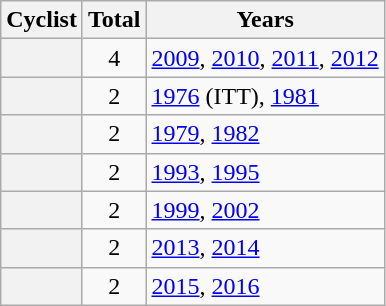<table class="sortable plainrowheaders wikitable">
<tr>
<th scope=col>Cyclist</th>
<th scope=col>Total</th>
<th scope=col class="unsortable">Years</th>
</tr>
<tr>
<th scope=row></th>
<td align=center>4</td>
<td><a href='#'>2009</a>, <a href='#'>2010</a>, <a href='#'>2011</a>, <a href='#'>2012</a></td>
</tr>
<tr>
<th scope=row></th>
<td align=center>2</td>
<td><a href='#'>1976</a> (ITT), <a href='#'>1981</a></td>
</tr>
<tr>
<th scope=row></th>
<td align=center>2</td>
<td><a href='#'>1979</a>, <a href='#'>1982</a></td>
</tr>
<tr>
<th scope=row></th>
<td align=center>2</td>
<td><a href='#'>1993</a>, <a href='#'>1995</a></td>
</tr>
<tr>
<th scope=row></th>
<td align=center>2</td>
<td><a href='#'>1999</a>, <a href='#'>2002</a></td>
</tr>
<tr>
<th scope=row></th>
<td align=center>2</td>
<td><a href='#'>2013</a>, <a href='#'>2014</a></td>
</tr>
<tr>
<th scope=row></th>
<td align=center>2</td>
<td><a href='#'>2015</a>, <a href='#'>2016</a></td>
</tr>
</table>
